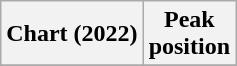<table class="wikitable plainrowheaders" style="text-align:center">
<tr>
<th scope="col">Chart (2022)</th>
<th scope="col">Peak<br>position</th>
</tr>
<tr>
</tr>
</table>
